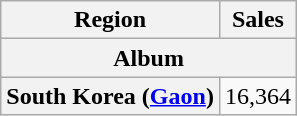<table class="wikitable plainrowheaders" style="text-align:center;">
<tr>
<th>Region</th>
<th>Sales</th>
</tr>
<tr>
<th colspan="2">Album</th>
</tr>
<tr>
<th scope=row>South Korea (<a href='#'>Gaon</a>)</th>
<td>16,364</td>
</tr>
</table>
